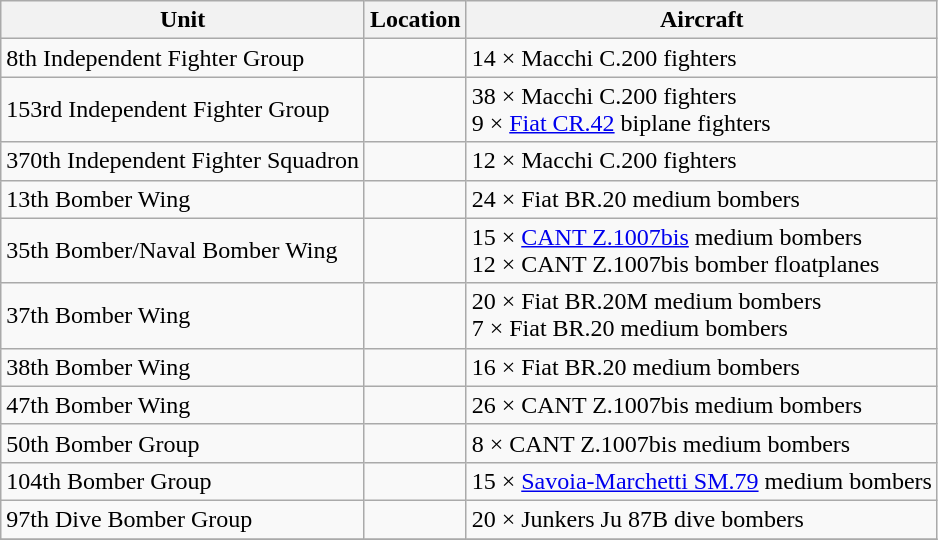<table class="wikitable">
<tr>
<th scope="col">Unit</th>
<th scope="col">Location</th>
<th scope="col">Aircraft</th>
</tr>
<tr>
<td>8th Independent Fighter Group</td>
<td></td>
<td>14 × Macchi C.200 fighters</td>
</tr>
<tr>
<td>153rd Independent Fighter Group</td>
<td></td>
<td>38 × Macchi C.200 fighters<br>9 × <a href='#'>Fiat CR.42</a> biplane fighters</td>
</tr>
<tr>
<td>370th Independent Fighter Squadron</td>
<td></td>
<td>12 × Macchi C.200 fighters</td>
</tr>
<tr>
<td>13th Bomber Wing</td>
<td></td>
<td>24 × Fiat BR.20 medium bombers</td>
</tr>
<tr>
<td>35th Bomber/Naval Bomber Wing</td>
<td></td>
<td>15 × <a href='#'>CANT Z.1007bis</a> medium bombers<br>12 × CANT Z.1007bis bomber floatplanes</td>
</tr>
<tr>
<td>37th Bomber Wing</td>
<td></td>
<td>20 × Fiat BR.20M medium bombers<br>7 × Fiat BR.20 medium bombers</td>
</tr>
<tr>
<td>38th Bomber Wing</td>
<td></td>
<td>16 × Fiat BR.20 medium bombers</td>
</tr>
<tr>
<td>47th Bomber Wing</td>
<td></td>
<td>26 × CANT Z.1007bis medium bombers</td>
</tr>
<tr>
<td>50th Bomber Group</td>
<td></td>
<td>8 × CANT Z.1007bis medium bombers</td>
</tr>
<tr>
<td>104th Bomber Group</td>
<td></td>
<td>15 × <a href='#'>Savoia-Marchetti SM.79</a> medium bombers</td>
</tr>
<tr>
<td>97th Dive Bomber Group</td>
<td></td>
<td>20 × Junkers Ju 87B dive bombers</td>
</tr>
<tr>
</tr>
</table>
